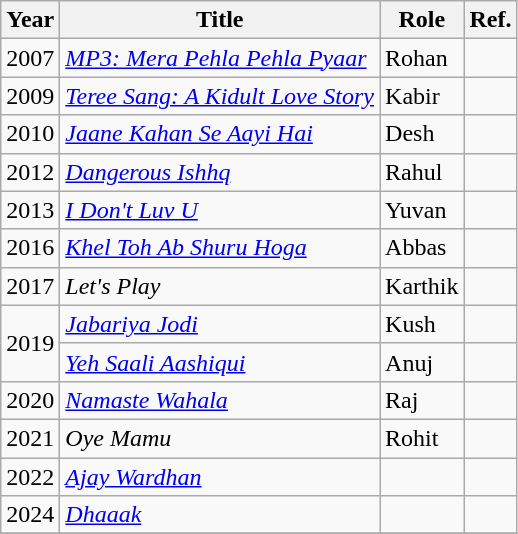<table class="wikitable sortable">
<tr>
<th>Year</th>
<th>Title</th>
<th>Role</th>
<th>Ref.</th>
</tr>
<tr>
<td>2007</td>
<td><em><a href='#'>MP3: Mera Pehla Pehla Pyaar</a></em></td>
<td>Rohan</td>
<td></td>
</tr>
<tr>
<td>2009</td>
<td><em><a href='#'>Teree Sang: A Kidult Love Story</a></em></td>
<td>Kabir</td>
<td></td>
</tr>
<tr>
<td>2010</td>
<td><em><a href='#'>Jaane Kahan Se Aayi Hai</a></em></td>
<td>Desh</td>
<td></td>
</tr>
<tr>
<td>2012</td>
<td><em><a href='#'>Dangerous Ishhq</a></em></td>
<td>Rahul</td>
<td></td>
</tr>
<tr>
<td>2013</td>
<td><em><a href='#'>I Don't Luv U</a></em></td>
<td>Yuvan</td>
<td></td>
</tr>
<tr>
<td>2016</td>
<td><em><a href='#'>Khel Toh Ab Shuru Hoga</a></em></td>
<td>Abbas</td>
<td></td>
</tr>
<tr>
<td>2017</td>
<td><em>Let's Play</em></td>
<td>Karthik</td>
<td></td>
</tr>
<tr>
<td rowspan=2>2019</td>
<td><em><a href='#'>Jabariya Jodi</a></em></td>
<td>Kush</td>
<td></td>
</tr>
<tr>
<td><em><a href='#'>Yeh Saali Aashiqui</a></em></td>
<td>Anuj</td>
<td></td>
</tr>
<tr>
<td>2020</td>
<td><em><a href='#'>Namaste Wahala</a></em></td>
<td>Raj</td>
<td></td>
</tr>
<tr>
<td>2021</td>
<td><em>Oye Mamu</em></td>
<td>Rohit</td>
<td></td>
</tr>
<tr>
<td>2022</td>
<td><em><a href='#'>Ajay Wardhan</a></em></td>
<td></td>
<td></td>
</tr>
<tr>
<td>2024</td>
<td><em><a href='#'>Dhaaak</a></em></td>
<td></td>
<td></td>
</tr>
<tr>
</tr>
</table>
